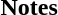<table>
<tr>
<td><strong>Notes</strong></td>
</tr>
<tr>
<td></td>
</tr>
</table>
